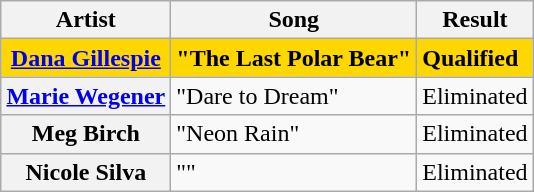<table class="wikitable sortable plainrowheaders" style="margin: 1em auto 1em auto">
<tr>
<th scope="col">Artist</th>
<th scope="col">Song</th>
<th scope="col">Result</th>
</tr>
<tr style="font-weight:bold; background:gold;">
<th scope="row" style="font-weight:bold; background:gold;"><a href='#'>Dana Gillespie</a></th>
<td>"The Last Polar Bear"</td>
<td>Qualified</td>
</tr>
<tr>
<th scope="row"><a href='#'>Marie Wegener</a></th>
<td>"Dare to Dream"</td>
<td>Eliminated</td>
</tr>
<tr>
<th scope="row">Meg Birch</th>
<td>"Neon Rain"</td>
<td>Eliminated</td>
</tr>
<tr>
<th scope="row">Nicole Silva</th>
<td>""</td>
<td>Eliminated</td>
</tr>
</table>
